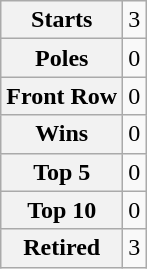<table class="wikitable" style="text-align:center">
<tr>
<th>Starts</th>
<td>3</td>
</tr>
<tr>
<th>Poles</th>
<td>0</td>
</tr>
<tr>
<th>Front Row</th>
<td>0</td>
</tr>
<tr>
<th>Wins</th>
<td>0</td>
</tr>
<tr>
<th>Top 5</th>
<td>0</td>
</tr>
<tr>
<th>Top 10</th>
<td>0</td>
</tr>
<tr>
<th>Retired</th>
<td>3</td>
</tr>
</table>
